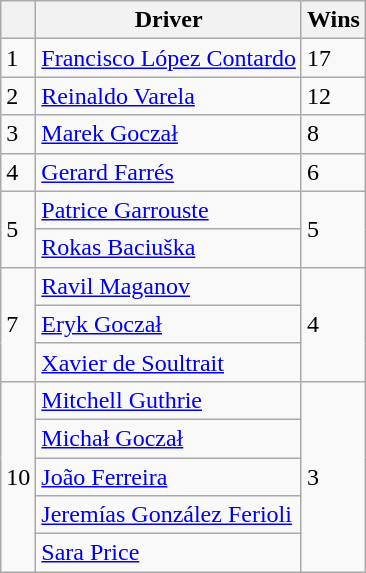<table class="wikitable">
<tr>
<th></th>
<th>Driver</th>
<th>Wins</th>
</tr>
<tr>
<td>1</td>
<td> <a href='#'>Francisco López Contardo</a></td>
<td>17</td>
</tr>
<tr>
<td>2</td>
<td> <a href='#'>Reinaldo Varela</a></td>
<td>12</td>
</tr>
<tr>
<td>3</td>
<td> <a href='#'>Marek Goczał</a></td>
<td>8</td>
</tr>
<tr>
<td>4</td>
<td> <a href='#'>Gerard Farrés</a></td>
<td>6</td>
</tr>
<tr>
<td rowspan=2>5</td>
<td> <a href='#'>Patrice Garrouste</a></td>
<td rowspan=2>5</td>
</tr>
<tr>
<td> <a href='#'>Rokas Baciuška</a></td>
</tr>
<tr>
<td rowspan=3>7</td>
<td> <a href='#'>Ravil Maganov</a></td>
<td rowspan=3>4</td>
</tr>
<tr>
<td> <a href='#'>Eryk Goczał</a></td>
</tr>
<tr>
<td> <a href='#'>Xavier de Soultrait</a></td>
</tr>
<tr>
<td rowspan=5>10</td>
<td> <a href='#'>Mitchell Guthrie</a></td>
<td rowspan=5>3</td>
</tr>
<tr>
<td> <a href='#'>Michał Goczał</a></td>
</tr>
<tr>
<td> <a href='#'>João Ferreira</a></td>
</tr>
<tr>
<td> <a href='#'>Jeremías González Ferioli</a></td>
</tr>
<tr>
<td> <a href='#'>Sara Price</a></td>
</tr>
</table>
